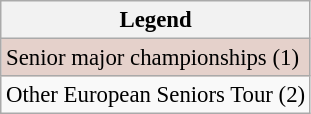<table class="wikitable" style="font-size:95%;">
<tr>
<th>Legend</th>
</tr>
<tr style="background:#e5d1cb;">
<td>Senior major championships (1)</td>
</tr>
<tr>
<td>Other European Seniors Tour (2)</td>
</tr>
</table>
